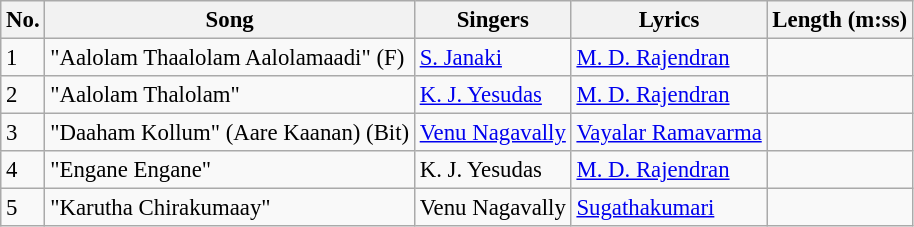<table class="wikitable" style="font-size:95%;">
<tr>
<th>No.</th>
<th>Song</th>
<th>Singers</th>
<th>Lyrics</th>
<th>Length (m:ss)</th>
</tr>
<tr>
<td>1</td>
<td>"Aalolam Thaalolam Aalolamaadi" (F)</td>
<td><a href='#'>S. Janaki</a></td>
<td><a href='#'>M. D. Rajendran</a></td>
<td></td>
</tr>
<tr>
<td>2</td>
<td>"Aalolam Thalolam"</td>
<td><a href='#'>K. J. Yesudas</a></td>
<td><a href='#'>M. D. Rajendran</a></td>
<td></td>
</tr>
<tr>
<td>3</td>
<td>"Daaham Kollum" (Aare Kaanan) (Bit)</td>
<td><a href='#'>Venu Nagavally</a></td>
<td><a href='#'>Vayalar Ramavarma</a></td>
<td></td>
</tr>
<tr>
<td>4</td>
<td>"Engane Engane"</td>
<td>K. J. Yesudas</td>
<td><a href='#'>M. D. Rajendran</a></td>
<td></td>
</tr>
<tr>
<td>5</td>
<td>"Karutha Chirakumaay"</td>
<td>Venu Nagavally</td>
<td><a href='#'>Sugathakumari</a></td>
<td></td>
</tr>
</table>
